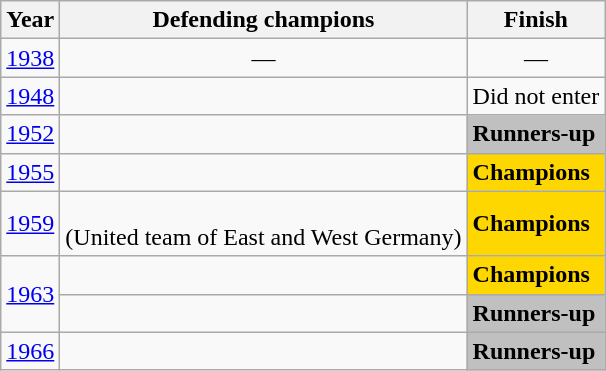<table class="wikitable">
<tr>
<th>Year</th>
<th>Defending champions</th>
<th>Finish</th>
</tr>
<tr>
<td><a href='#'>1938</a></td>
<td align=center>—</td>
<td align=center>—</td>
</tr>
<tr>
<td><a href='#'>1948</a></td>
<td></td>
<td>Did not enter</td>
</tr>
<tr>
<td><a href='#'>1952</a></td>
<td></td>
<td bgcolor=silver><strong>Runners-up</strong></td>
</tr>
<tr>
<td><a href='#'>1955</a></td>
<td></td>
<td bgcolor=gold><strong>Champions</strong></td>
</tr>
<tr>
<td><a href='#'>1959</a></td>
<td><br>(United team of East and West Germany)</td>
<td bgcolor=gold><strong>Champions</strong></td>
</tr>
<tr>
<td rowspan=2><a href='#'>1963</a></td>
<td></td>
<td bgcolor=gold><strong>Champions</strong></td>
</tr>
<tr>
<td></td>
<td bgcolor=silver><strong>Runners-up</strong></td>
</tr>
<tr>
<td><a href='#'>1966</a></td>
<td></td>
<td bgcolor=silver><strong>Runners-up</strong></td>
</tr>
</table>
